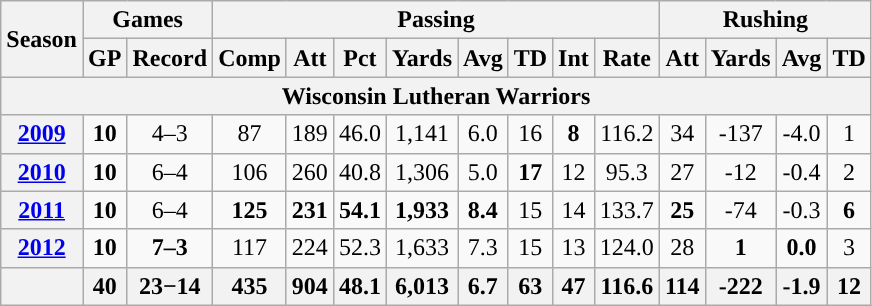<table class="wikitable" style="text-align:center;">
<tr>
<th rowspan="2">Season</th>
<th colspan="2">Games</th>
<th colspan="8">Passing</th>
<th colspan="4">Rushing</th>
</tr>
<tr>
<th>GP</th>
<th>Record</th>
<th>Comp</th>
<th>Att</th>
<th>Pct</th>
<th>Yards</th>
<th>Avg</th>
<th>TD</th>
<th>Int</th>
<th>Rate</th>
<th>Att</th>
<th>Yards</th>
<th>Avg</th>
<th>TD</th>
</tr>
<tr>
<th colspan="16">Wisconsin Lutheran Warriors</th>
</tr>
<tr>
<th><a href='#'>2009</a></th>
<td><strong>10</strong></td>
<td>4–3</td>
<td>87</td>
<td>189</td>
<td>46.0</td>
<td>1,141</td>
<td>6.0</td>
<td>16</td>
<td><strong>8</strong></td>
<td>116.2</td>
<td>34</td>
<td>-137</td>
<td>-4.0</td>
<td>1</td>
</tr>
<tr>
<th><a href='#'>2010</a></th>
<td><strong>10</strong></td>
<td>6–4</td>
<td>106</td>
<td>260</td>
<td>40.8</td>
<td>1,306</td>
<td>5.0</td>
<td><strong>17</strong></td>
<td>12</td>
<td>95.3</td>
<td>27</td>
<td>-12</td>
<td>-0.4</td>
<td>2</td>
</tr>
<tr>
<th><a href='#'>2011</a></th>
<td><strong>10</strong></td>
<td>6–4</td>
<td><strong>125</strong></td>
<td><strong>231</strong></td>
<td><strong>54.1</strong></td>
<td><strong>1,933</strong></td>
<td><strong>8.4</strong></td>
<td>15</td>
<td>14</td>
<td>133.7</td>
<td><strong>25</strong></td>
<td>-74</td>
<td>-0.3</td>
<td><strong>6</strong></td>
</tr>
<tr>
<th><a href='#'>2012</a></th>
<td><strong>10</strong></td>
<td><strong>7–3</strong></td>
<td>117</td>
<td>224</td>
<td>52.3</td>
<td>1,633</td>
<td>7.3</td>
<td>15</td>
<td>13</td>
<td>124.0</td>
<td>28</td>
<td><strong>1</strong></td>
<td><strong>0.0</strong></td>
<td>3</td>
</tr>
<tr>
<th></th>
<th>40</th>
<th>23−14</th>
<th>435</th>
<th>904</th>
<th>48.1</th>
<th>6,013</th>
<th>6.7</th>
<th>63</th>
<th>47</th>
<th>116.6</th>
<th>114</th>
<th>-222</th>
<th>-1.9</th>
<th>12</th>
</tr>
</table>
